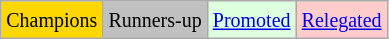<table class="wikitable">
<tr>
<td bgcolor=gold><small>Champions</small></td>
<td bgcolor=silver><small>Runners-up</small></td>
<td bgcolor="#DDFFDD"><small><a href='#'>Promoted</a></small></td>
<td bgcolor="#FFCCCC"><small><a href='#'>Relegated</a></small></td>
</tr>
</table>
